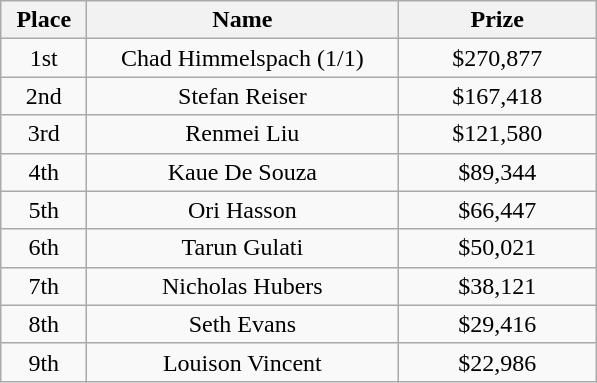<table class="wikitable">
<tr>
<th width="50">Place</th>
<th width="200">Name</th>
<th width="125">Prize</th>
</tr>
<tr>
<td align = "center">1st</td>
<td align = "center">Chad Himmelspach (1/1)</td>
<td align="center">$270,877</td>
</tr>
<tr>
<td align = "center">2nd</td>
<td align = "center">Stefan Reiser</td>
<td align="center">$167,418</td>
</tr>
<tr>
<td align = "center">3rd</td>
<td align = "center">Renmei Liu</td>
<td align="center">$121,580</td>
</tr>
<tr>
<td align = "center">4th</td>
<td align = "center">Kaue De Souza</td>
<td align="center">$89,344</td>
</tr>
<tr>
<td align = "center">5th</td>
<td align = "center">Ori Hasson</td>
<td align="center">$66,447</td>
</tr>
<tr>
<td align = "center">6th</td>
<td align = "center">Tarun Gulati</td>
<td align="center">$50,021</td>
</tr>
<tr>
<td align = "center">7th</td>
<td align = "center">Nicholas Hubers</td>
<td align="center">$38,121</td>
</tr>
<tr>
<td align = "center">8th</td>
<td align = "center">Seth Evans</td>
<td align="center">$29,416</td>
</tr>
<tr>
<td align = "center">9th</td>
<td align = "center">Louison Vincent</td>
<td align="center">$22,986</td>
</tr>
</table>
